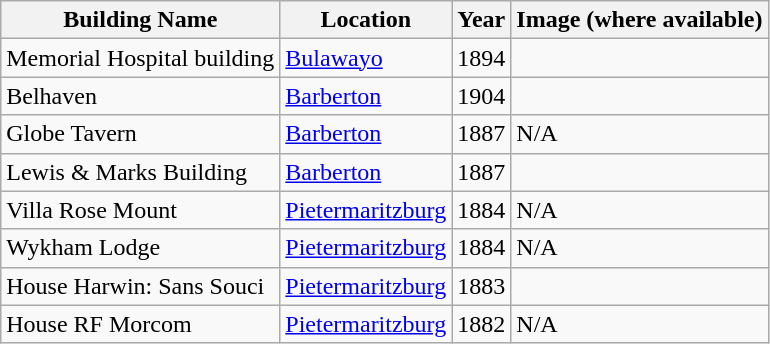<table class="wikitable sortable">
<tr>
<th>Building Name</th>
<th>Location</th>
<th>Year</th>
<th>Image (where available)</th>
</tr>
<tr>
<td>Memorial Hospital building</td>
<td><a href='#'>Bulawayo</a></td>
<td>1894</td>
<td></td>
</tr>
<tr>
<td>Belhaven</td>
<td><a href='#'>Barberton</a></td>
<td>1904</td>
<td></td>
</tr>
<tr>
<td>Globe Tavern</td>
<td><a href='#'>Barberton</a></td>
<td>1887</td>
<td>N/A</td>
</tr>
<tr>
<td>Lewis & Marks Building</td>
<td><a href='#'>Barberton</a></td>
<td>1887</td>
<td></td>
</tr>
<tr>
<td>Villa Rose Mount</td>
<td><a href='#'>Pietermaritzburg</a></td>
<td>1884</td>
<td>N/A</td>
</tr>
<tr>
<td>Wykham Lodge</td>
<td><a href='#'>Pietermaritzburg</a></td>
<td>1884</td>
<td>N/A</td>
</tr>
<tr>
<td>House Harwin: Sans Souci</td>
<td><a href='#'>Pietermaritzburg</a></td>
<td>1883</td>
<td></td>
</tr>
<tr>
<td>House RF Morcom</td>
<td><a href='#'>Pietermaritzburg</a></td>
<td>1882</td>
<td>N/A</td>
</tr>
</table>
